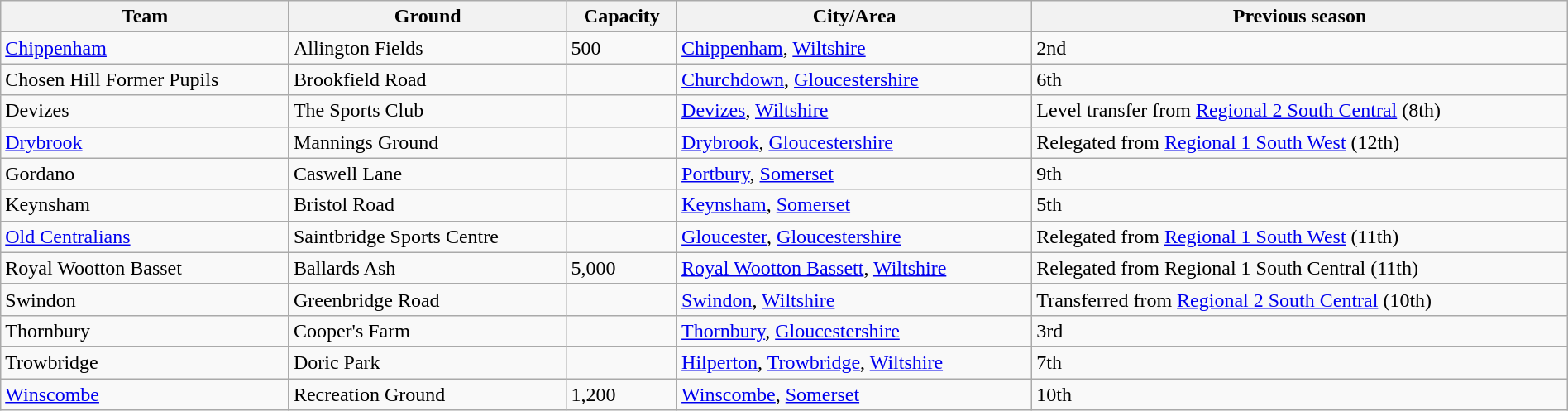<table class="wikitable sortable" width=100%>
<tr>
<th>Team</th>
<th>Ground</th>
<th>Capacity</th>
<th>City/Area</th>
<th>Previous season</th>
</tr>
<tr>
<td><a href='#'>Chippenham</a></td>
<td>Allington Fields</td>
<td>500</td>
<td><a href='#'>Chippenham</a>, <a href='#'>Wiltshire</a></td>
<td>2nd</td>
</tr>
<tr>
<td>Chosen Hill Former Pupils</td>
<td>Brookfield Road</td>
<td></td>
<td><a href='#'>Churchdown</a>, <a href='#'>Gloucestershire</a></td>
<td>6th</td>
</tr>
<tr>
<td>Devizes</td>
<td>The Sports Club</td>
<td></td>
<td><a href='#'>Devizes</a>, <a href='#'>Wiltshire</a></td>
<td>Level transfer from <a href='#'>Regional 2 South Central</a> (8th)</td>
</tr>
<tr>
<td><a href='#'>Drybrook</a></td>
<td>Mannings Ground</td>
<td></td>
<td><a href='#'>Drybrook</a>, <a href='#'>Gloucestershire</a></td>
<td>Relegated from <a href='#'>Regional 1 South West</a> (12th)</td>
</tr>
<tr>
<td>Gordano</td>
<td>Caswell Lane</td>
<td></td>
<td><a href='#'>Portbury</a>, <a href='#'>Somerset</a></td>
<td>9th</td>
</tr>
<tr>
<td>Keynsham</td>
<td>Bristol Road</td>
<td></td>
<td><a href='#'>Keynsham</a>, <a href='#'>Somerset</a></td>
<td>5th</td>
</tr>
<tr>
<td><a href='#'>Old Centralians</a></td>
<td>Saintbridge Sports Centre</td>
<td></td>
<td><a href='#'>Gloucester</a>, <a href='#'>Gloucestershire</a></td>
<td>Relegated from <a href='#'>Regional 1 South West</a> (11th)</td>
</tr>
<tr>
<td>Royal Wootton Basset</td>
<td>Ballards Ash</td>
<td>5,000</td>
<td><a href='#'>Royal Wootton Bassett</a>, <a href='#'>Wiltshire</a></td>
<td>Relegated from Regional 1 South Central (11th)</td>
</tr>
<tr>
<td>Swindon</td>
<td>Greenbridge Road </td>
<td></td>
<td><a href='#'>Swindon</a>, <a href='#'>Wiltshire</a></td>
<td>Transferred from <a href='#'>Regional 2 South Central</a> (10th)</td>
</tr>
<tr>
<td>Thornbury</td>
<td>Cooper's Farm</td>
<td></td>
<td><a href='#'>Thornbury</a>, <a href='#'>Gloucestershire</a></td>
<td>3rd</td>
</tr>
<tr>
<td>Trowbridge</td>
<td>Doric Park</td>
<td></td>
<td><a href='#'>Hilperton</a>, <a href='#'>Trowbridge</a>, <a href='#'>Wiltshire</a></td>
<td>7th</td>
</tr>
<tr>
<td><a href='#'>Winscombe</a></td>
<td>Recreation Ground </td>
<td>1,200</td>
<td><a href='#'>Winscombe</a>, <a href='#'>Somerset</a></td>
<td>10th</td>
</tr>
</table>
